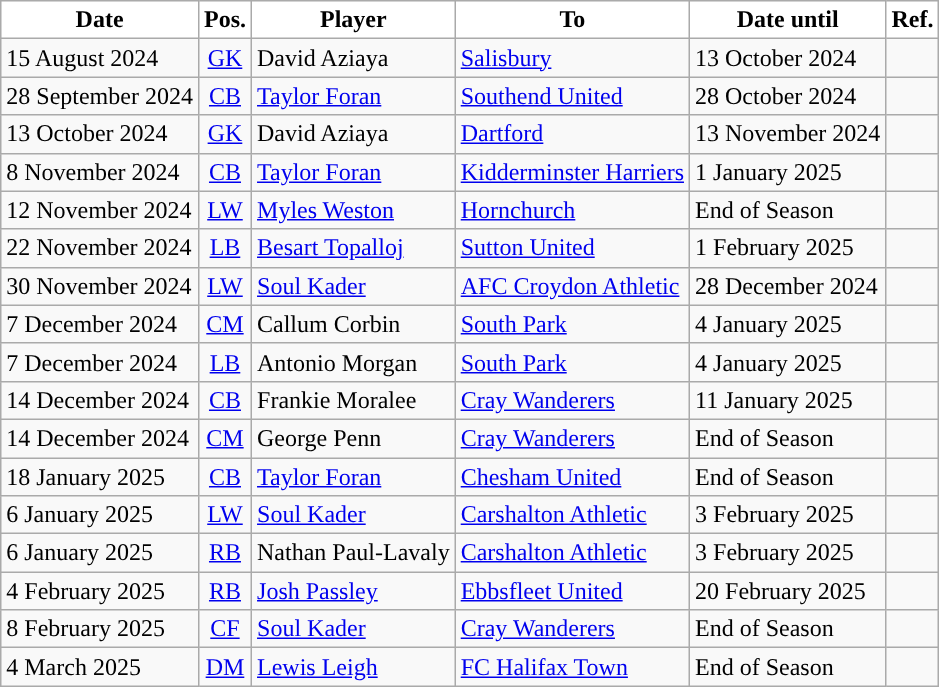<table class="wikitable plainrowheaders sortable">
<tr>
<th style="background-color:#FFFFFF; color:#000000; ">Date</th>
<th style="background-color:#FFFFFF; color:#000000; ">Pos.</th>
<th style="background-color:#FFFFFF; color:#000000; ">Player</th>
<th style="background-color:#FFFFFF; color:#000000; ">To</th>
<th style="background-color:#FFFFFF; color:#000000; ">Date until</th>
<th style="background-color:#FFFFFF; color:#000000; ">Ref.</th>
</tr>
<tr>
<td>15 August 2024</td>
<td style="text-align:center;"><a href='#'>GK</a></td>
<td> David Aziaya</td>
<td> <a href='#'>Salisbury</a></td>
<td>13 October 2024</td>
<td></td>
</tr>
<tr>
<td>28 September 2024</td>
<td style="text-align:center;"><a href='#'>CB</a></td>
<td> <a href='#'>Taylor Foran</a></td>
<td> <a href='#'>Southend United</a></td>
<td>28 October 2024</td>
<td></td>
</tr>
<tr>
<td>13 October 2024</td>
<td style="text-align:center;"><a href='#'>GK</a></td>
<td> David Aziaya</td>
<td> <a href='#'>Dartford</a></td>
<td>13 November 2024</td>
<td></td>
</tr>
<tr>
<td>8 November 2024</td>
<td style="text-align:center;"><a href='#'>CB</a></td>
<td> <a href='#'>Taylor Foran</a></td>
<td> <a href='#'>Kidderminster Harriers</a></td>
<td>1 January 2025</td>
<td></td>
</tr>
<tr>
<td>12 November 2024</td>
<td style="text-align:center;"><a href='#'>LW</a></td>
<td> <a href='#'>Myles Weston</a></td>
<td> <a href='#'>Hornchurch</a></td>
<td>End of Season</td>
<td></td>
</tr>
<tr>
<td>22 November 2024</td>
<td style="text-align:center;"><a href='#'>LB</a></td>
<td> <a href='#'>Besart Topalloj</a></td>
<td> <a href='#'>Sutton United</a></td>
<td>1 February 2025</td>
<td></td>
</tr>
<tr>
<td>30 November 2024</td>
<td style="text-align:center;"><a href='#'>LW</a></td>
<td> <a href='#'>Soul Kader</a></td>
<td> <a href='#'>AFC Croydon Athletic</a></td>
<td>28 December 2024</td>
<td></td>
</tr>
<tr>
<td>7 December 2024</td>
<td style="text-align:center;"><a href='#'>CM</a></td>
<td> Callum Corbin</td>
<td> <a href='#'>South Park</a></td>
<td>4 January 2025</td>
<td></td>
</tr>
<tr>
<td>7 December 2024</td>
<td style="text-align:center;"><a href='#'>LB</a></td>
<td> Antonio Morgan</td>
<td> <a href='#'>South Park</a></td>
<td>4 January 2025</td>
<td></td>
</tr>
<tr>
<td>14 December 2024</td>
<td style="text-align:center;"><a href='#'>CB</a></td>
<td> Frankie Moralee</td>
<td> <a href='#'>Cray Wanderers</a></td>
<td>11 January 2025</td>
<td></td>
</tr>
<tr>
<td>14 December 2024</td>
<td style="text-align:center;"><a href='#'>CM</a></td>
<td> George Penn</td>
<td> <a href='#'>Cray Wanderers</a></td>
<td>End of Season</td>
<td></td>
</tr>
<tr>
<td>18 January 2025</td>
<td style="text-align:center;"><a href='#'>CB</a></td>
<td> <a href='#'>Taylor Foran</a></td>
<td> <a href='#'>Chesham United</a></td>
<td>End of Season</td>
<td></td>
</tr>
<tr>
<td>6 January 2025</td>
<td style="text-align:center;"><a href='#'>LW</a></td>
<td> <a href='#'>Soul Kader</a></td>
<td> <a href='#'>Carshalton Athletic</a></td>
<td>3 February 2025</td>
<td></td>
</tr>
<tr>
<td>6 January 2025</td>
<td style="text-align:center;"><a href='#'>RB</a></td>
<td> Nathan Paul-Lavaly</td>
<td> <a href='#'>Carshalton Athletic</a></td>
<td>3 February 2025</td>
<td></td>
</tr>
<tr>
<td>4 February 2025</td>
<td style="text-align:center;"><a href='#'>RB</a></td>
<td> <a href='#'>Josh Passley</a></td>
<td> <a href='#'>Ebbsfleet United</a></td>
<td>20 February 2025</td>
<td></td>
</tr>
<tr>
<td>8 February 2025</td>
<td style="text-align:center;"><a href='#'>CF</a></td>
<td> <a href='#'>Soul Kader</a></td>
<td> <a href='#'>Cray Wanderers</a></td>
<td>End of Season</td>
<td></td>
</tr>
<tr>
<td>4 March 2025</td>
<td style="text-align:center;"><a href='#'>DM</a></td>
<td> <a href='#'>Lewis Leigh</a></td>
<td> <a href='#'>FC Halifax Town</a></td>
<td>End of Season</td>
<td></td>
</tr>
</table>
